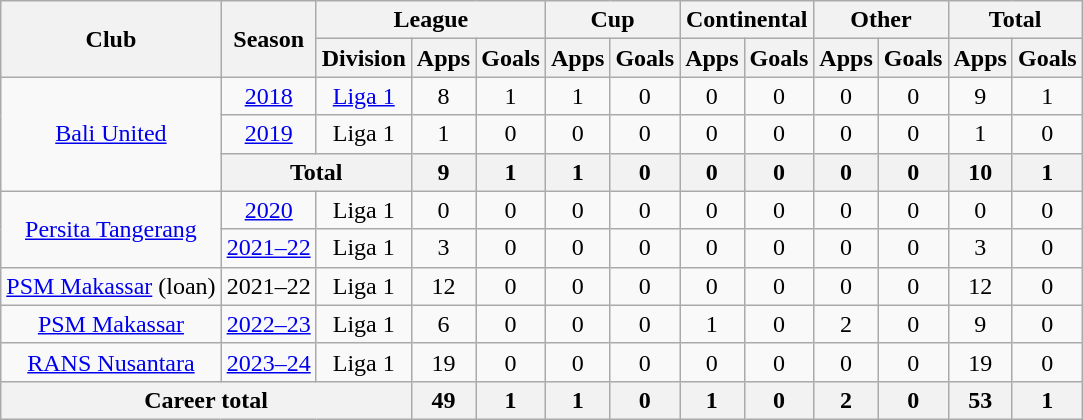<table class="wikitable" style="text-align:center">
<tr>
<th rowspan="2">Club</th>
<th rowspan="2">Season</th>
<th colspan="3">League</th>
<th colspan="2">Cup</th>
<th colspan="2">Continental</th>
<th colspan="2">Other</th>
<th colspan="2">Total</th>
</tr>
<tr>
<th>Division</th>
<th>Apps</th>
<th>Goals</th>
<th>Apps</th>
<th>Goals</th>
<th>Apps</th>
<th>Goals</th>
<th>Apps</th>
<th>Goals</th>
<th>Apps</th>
<th>Goals</th>
</tr>
<tr>
<td rowspan="3" valign="center"><a href='#'>Bali United</a></td>
<td><a href='#'>2018</a></td>
<td rowspan="1" valign="center"><a href='#'>Liga 1</a></td>
<td>8</td>
<td>1</td>
<td>1</td>
<td>0</td>
<td>0</td>
<td>0</td>
<td>0</td>
<td>0</td>
<td>9</td>
<td>1</td>
</tr>
<tr>
<td><a href='#'>2019</a></td>
<td>Liga 1</td>
<td>1</td>
<td>0</td>
<td>0</td>
<td>0</td>
<td>0</td>
<td>0</td>
<td>0</td>
<td>0</td>
<td>1</td>
<td>0</td>
</tr>
<tr>
<th colspan="2">Total</th>
<th>9</th>
<th>1</th>
<th>1</th>
<th>0</th>
<th>0</th>
<th>0</th>
<th>0</th>
<th>0</th>
<th>10</th>
<th>1</th>
</tr>
<tr>
<td rowspan="2" valign="center"><a href='#'>Persita Tangerang</a></td>
<td><a href='#'>2020</a></td>
<td>Liga 1</td>
<td>0</td>
<td>0</td>
<td>0</td>
<td>0</td>
<td>0</td>
<td>0</td>
<td>0</td>
<td>0</td>
<td>0</td>
<td>0</td>
</tr>
<tr>
<td><a href='#'>2021–22</a></td>
<td>Liga 1</td>
<td>3</td>
<td>0</td>
<td>0</td>
<td>0</td>
<td>0</td>
<td>0</td>
<td>0</td>
<td>0</td>
<td>3</td>
<td>0</td>
</tr>
<tr>
<td rowspan="1" valign="center"><a href='#'>PSM Makassar</a> (loan)</td>
<td>2021–22</td>
<td>Liga 1</td>
<td>12</td>
<td>0</td>
<td>0</td>
<td>0</td>
<td>0</td>
<td>0</td>
<td>0</td>
<td>0</td>
<td>12</td>
<td>0</td>
</tr>
<tr>
<td rowspan="1" valign="center"><a href='#'>PSM Makassar</a></td>
<td><a href='#'>2022–23</a></td>
<td>Liga 1</td>
<td>6</td>
<td>0</td>
<td>0</td>
<td>0</td>
<td>1</td>
<td>0</td>
<td>2</td>
<td>0</td>
<td>9</td>
<td>0</td>
</tr>
<tr>
<td rowspan="1" valign="center"><a href='#'>RANS Nusantara</a></td>
<td><a href='#'>2023–24</a></td>
<td>Liga 1</td>
<td>19</td>
<td>0</td>
<td>0</td>
<td>0</td>
<td>0</td>
<td>0</td>
<td>0</td>
<td>0</td>
<td>19</td>
<td>0</td>
</tr>
<tr>
<th colspan="3">Career total</th>
<th>49</th>
<th>1</th>
<th>1</th>
<th>0</th>
<th>1</th>
<th>0</th>
<th>2</th>
<th>0</th>
<th>53</th>
<th>1</th>
</tr>
</table>
